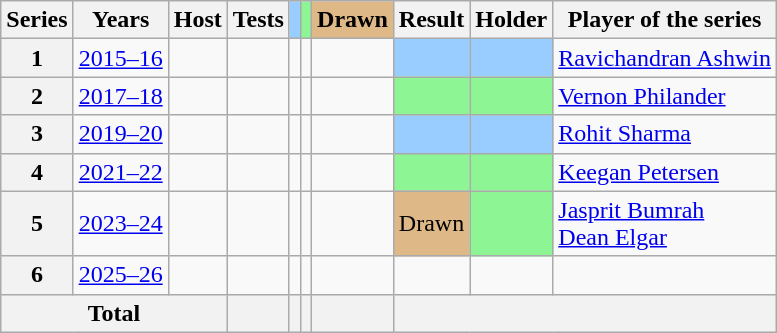<table class="wikitable sortable">
<tr>
<th scope="col" class="unsortable">Series</th>
<th scope="col" class="unsortable">Years</th>
<th scope="col" class="unsortable">Host</th>
<th scope="col" class="unsortable">Tests</th>
<th style="background:#99ccff"></th>
<th style="background:#8ef595"></th>
<th style="background:#deb887">Drawn</th>
<th scope="col" class="unsortable">Result</th>
<th scope="col" class="unsortable">Holder</th>
<th scope="col" class="unsortable">Player of the series</th>
</tr>
<tr>
<th scope=row align=center>1</th>
<td><a href='#'>2015–16</a></td>
<td></td>
<td></td>
<td></td>
<td></td>
<td></td>
<td bgcolor="#99ccff"></td>
<td bgcolor="#99ccff"></td>
<td> <a href='#'>Ravichandran Ashwin</a></td>
</tr>
<tr>
<th scope=row align=center>2</th>
<td><a href='#'>2017–18</a></td>
<td></td>
<td></td>
<td></td>
<td></td>
<td></td>
<td bgcolor="#8ef595"></td>
<td bgcolor="#8ef595"></td>
<td> <a href='#'>Vernon Philander</a></td>
</tr>
<tr>
<th scope=row align=center>3</th>
<td><a href='#'>2019–20</a></td>
<td></td>
<td></td>
<td></td>
<td></td>
<td></td>
<td bgcolor="#99ccff"></td>
<td bgcolor="#99ccff"></td>
<td> <a href='#'>Rohit Sharma</a></td>
</tr>
<tr>
<th scope=row align=center>4</th>
<td><a href='#'>2021–22</a></td>
<td></td>
<td></td>
<td></td>
<td></td>
<td></td>
<td bgcolor="#8ef595"></td>
<td bgcolor="#8ef595"></td>
<td> <a href='#'>Keegan Petersen</a></td>
</tr>
<tr>
<th scope=row align=center>5</th>
<td><a href='#'>2023–24</a></td>
<td></td>
<td></td>
<td></td>
<td></td>
<td></td>
<td bgcolor="#deb887">Drawn</td>
<td bgcolor="#8ef595"></td>
<td> <a href='#'>Jasprit Bumrah</a><br> <a href='#'>Dean Elgar</a></td>
</tr>
<tr>
<th scope=row align=center>6</th>
<td><a href='#'>2025–26</a></td>
<td></td>
<td></td>
<td></td>
<td></td>
<td></td>
<td></td>
<td></td>
<td></td>
</tr>
<tr>
<th colspan="3" align="center" style="bold">Total</th>
<th></th>
<th></th>
<th></th>
<th></th>
<th colspan="3" align="center" style="bold"></th>
</tr>
</table>
